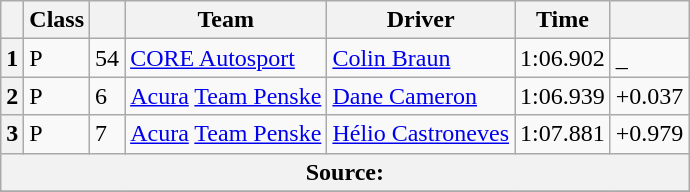<table class="wikitable">
<tr>
<th scope="col"></th>
<th scope="col">Class</th>
<th scope="col"></th>
<th scope="col">Team</th>
<th scope="col">Driver</th>
<th scope="col">Time</th>
<th scope="col"></th>
</tr>
<tr>
<th scope="row">1</th>
<td>P</td>
<td>54</td>
<td><a href='#'>CORE Autosport</a></td>
<td><a href='#'>Colin Braun</a></td>
<td>1:06.902</td>
<td>_</td>
</tr>
<tr>
<th scope="row">2</th>
<td>P</td>
<td>6</td>
<td><a href='#'>Acura</a> <a href='#'>Team Penske</a></td>
<td><a href='#'>Dane Cameron</a></td>
<td>1:06.939</td>
<td>+0.037</td>
</tr>
<tr>
<th scope="row">3</th>
<td>P</td>
<td>7</td>
<td><a href='#'>Acura</a> <a href='#'>Team Penske</a></td>
<td><a href='#'>Hélio Castroneves</a></td>
<td>1:07.881</td>
<td>+0.979</td>
</tr>
<tr>
<th colspan="7">Source:</th>
</tr>
<tr>
</tr>
</table>
